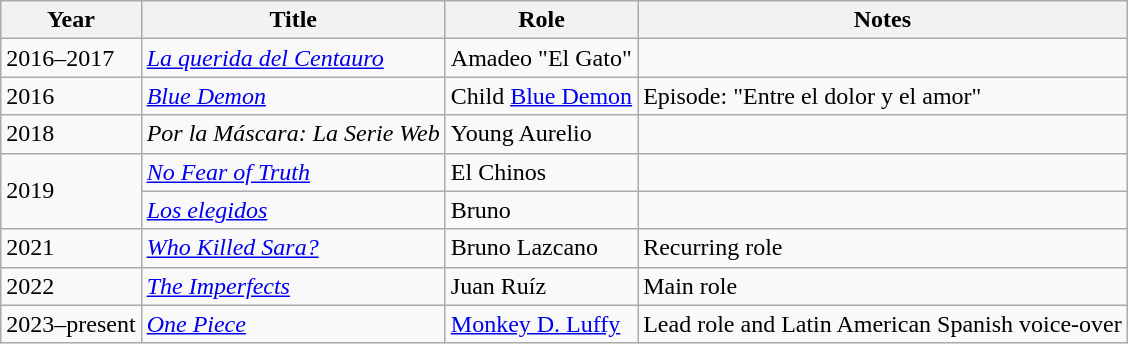<table class="wikitable">
<tr>
<th>Year</th>
<th>Title</th>
<th>Role</th>
<th>Notes</th>
</tr>
<tr>
<td>2016–2017</td>
<td><em><a href='#'>La querida del Centauro</a></em></td>
<td>Amadeo "El Gato"</td>
<td></td>
</tr>
<tr>
<td>2016</td>
<td><em><a href='#'>Blue Demon</a></em></td>
<td>Child <a href='#'>Blue Demon</a></td>
<td>Episode: "Entre el dolor y el amor"</td>
</tr>
<tr>
<td>2018</td>
<td><em>Por la Máscara: La Serie Web</em></td>
<td>Young Aurelio</td>
<td></td>
</tr>
<tr>
<td rowspan="2">2019</td>
<td><em><a href='#'>No Fear of Truth</a></em></td>
<td>El Chinos</td>
<td></td>
</tr>
<tr>
<td><em><a href='#'>Los elegidos</a></em></td>
<td>Bruno</td>
<td></td>
</tr>
<tr>
<td>2021</td>
<td><em><a href='#'>Who Killed Sara?</a></em></td>
<td>Bruno Lazcano</td>
<td>Recurring role</td>
</tr>
<tr>
<td>2022</td>
<td><em><a href='#'>The Imperfects</a></em></td>
<td>Juan Ruíz</td>
<td>Main role</td>
</tr>
<tr>
<td>2023–present</td>
<td><em><a href='#'>One Piece</a></em></td>
<td><a href='#'>Monkey D. Luffy</a></td>
<td>Lead role and Latin American Spanish voice-over</td>
</tr>
</table>
